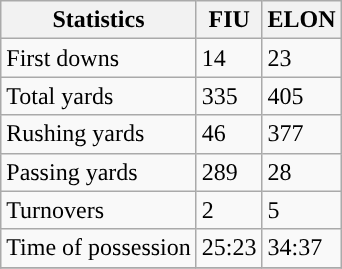<table class="wikitable" style="float: left;">
<tr>
<th>Statistics</th>
<th>FIU</th>
<th>ELON</th>
</tr>
<tr>
<td>First downs</td>
<td>14</td>
<td>23</td>
</tr>
<tr>
<td>Total yards</td>
<td>335</td>
<td>405</td>
</tr>
<tr>
<td>Rushing yards</td>
<td>46</td>
<td>377</td>
</tr>
<tr>
<td>Passing yards</td>
<td>289</td>
<td>28</td>
</tr>
<tr>
<td>Turnovers</td>
<td>2</td>
<td>5</td>
</tr>
<tr>
<td>Time of possession</td>
<td>25:23</td>
<td>34:37</td>
</tr>
<tr>
</tr>
</table>
